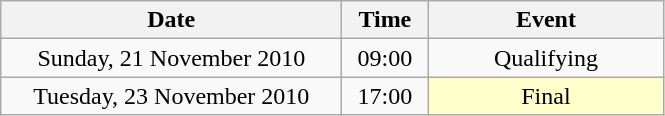<table class = "wikitable" style="text-align:center;">
<tr>
<th width=220>Date</th>
<th width=50>Time</th>
<th width=150>Event</th>
</tr>
<tr>
<td>Sunday, 21 November 2010</td>
<td>09:00</td>
<td>Qualifying</td>
</tr>
<tr>
<td>Tuesday, 23 November 2010</td>
<td>17:00</td>
<td bgcolor=ffffcc>Final</td>
</tr>
</table>
